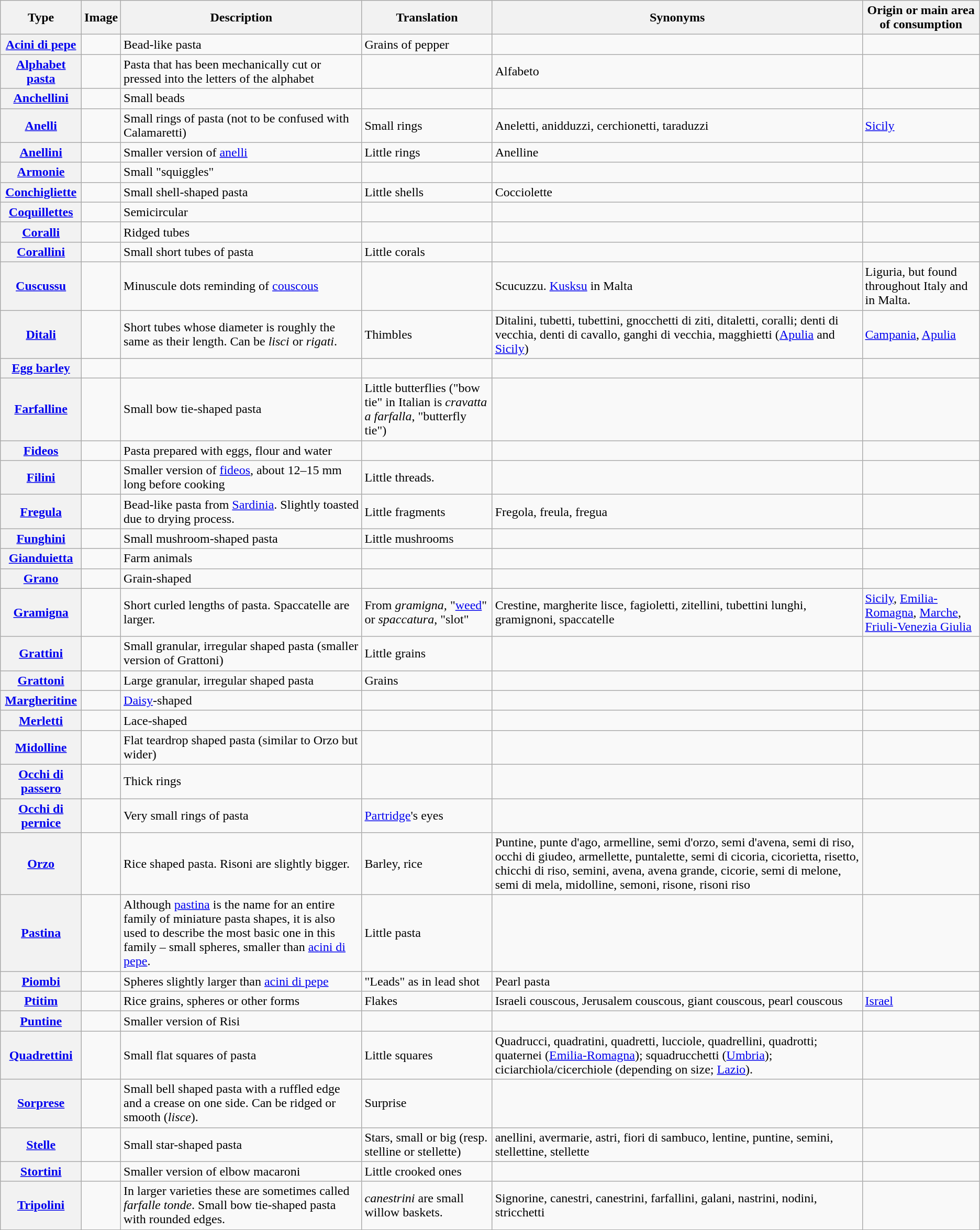<table class="wikitable sortable plainrowheaders mw-collapsible">
<tr>
<th scope="col">Type</th>
<th scope="col" class="unsortable">Image</th>
<th scope="col" class="unsortable">Description</th>
<th scope="col">Translation</th>
<th scope="col">Synonyms</th>
<th scope="col">Origin or main area of consumption</th>
</tr>
<tr>
<th scope="row"><a href='#'>Acini di pepe</a></th>
<td></td>
<td>Bead-like pasta</td>
<td>Grains of pepper</td>
<td></td>
<td></td>
</tr>
<tr>
<th scope="row"><a href='#'>Alphabet pasta</a></th>
<td></td>
<td>Pasta that has been mechanically cut or pressed into the letters of the alphabet</td>
<td></td>
<td>Alfabeto</td>
<td></td>
</tr>
<tr>
<th scope="row"><a href='#'>Anchellini</a></th>
<td></td>
<td>Small beads</td>
<td></td>
<td></td>
<td></td>
</tr>
<tr>
<th scope="row"><a href='#'>Anelli</a></th>
<td></td>
<td>Small rings of pasta (not to be confused with Calamaretti)</td>
<td>Small rings</td>
<td>Aneletti, anidduzzi, cerchionetti, taraduzzi</td>
<td><a href='#'>Sicily</a></td>
</tr>
<tr>
<th scope="row"><a href='#'>Anellini</a></th>
<td></td>
<td>Smaller version of <a href='#'>anelli</a></td>
<td>Little rings</td>
<td>Anelline</td>
<td></td>
</tr>
<tr>
<th scope="row"><a href='#'>Armonie</a></th>
<td></td>
<td>Small "squiggles"</td>
<td></td>
<td></td>
<td></td>
</tr>
<tr>
<th scope="row"><a href='#'>Conchigliette</a></th>
<td></td>
<td>Small shell-shaped pasta</td>
<td>Little shells</td>
<td>Cocciolette</td>
<td></td>
</tr>
<tr>
<th scope="row"><a href='#'>Coquillettes</a></th>
<td></td>
<td>Semicircular</td>
<td></td>
<td></td>
<td></td>
</tr>
<tr>
<th scope="row"><a href='#'>Coralli</a></th>
<td></td>
<td>Ridged tubes</td>
<td></td>
<td></td>
<td></td>
</tr>
<tr>
<th scope="row"><a href='#'>Corallini</a></th>
<td></td>
<td>Small short tubes of pasta</td>
<td>Little corals</td>
<td></td>
<td></td>
</tr>
<tr>
<th scope="row"><a href='#'>Cuscussu</a></th>
<td></td>
<td>Minuscule dots reminding of <a href='#'>couscous</a></td>
<td></td>
<td>Scucuzzu. <a href='#'>Kusksu</a> in Malta</td>
<td>Liguria, but found throughout Italy and in Malta.</td>
</tr>
<tr>
<th scope="row"><a href='#'>Ditali</a></th>
<td></td>
<td>Short tubes whose diameter is roughly the same as their length. Can be <em>lisci</em> or <em>rigati</em>.</td>
<td>Thimbles</td>
<td>Ditalini, tubetti, tubettini, gnocchetti di ziti, ditaletti, coralli; denti di vecchia, denti di cavallo, ganghi di vecchia, magghietti (<a href='#'>Apulia</a> and <a href='#'>Sicily</a>)</td>
<td><a href='#'>Campania</a>, <a href='#'>Apulia</a></td>
</tr>
<tr>
<th scope="row"><a href='#'>Egg barley</a></th>
<td></td>
<td></td>
<td></td>
<td></td>
<td></td>
</tr>
<tr>
<th scope="row"><a href='#'>Farfalline</a></th>
<td></td>
<td>Small bow tie-shaped pasta</td>
<td>Little butterflies ("bow tie" in Italian is <em>cravatta a farfalla</em>, "butterfly tie")</td>
<td></td>
<td></td>
</tr>
<tr>
<th scope="row"><a href='#'>Fideos</a></th>
<td></td>
<td>Pasta prepared with eggs, flour and water</td>
<td></td>
<td></td>
<td></td>
</tr>
<tr>
<th scope="row"><a href='#'>Filini</a></th>
<td></td>
<td>Smaller version of <a href='#'>fideos</a>, about 12–15 mm long before cooking</td>
<td>Little threads.</td>
<td></td>
<td></td>
</tr>
<tr>
<th scope="row"><a href='#'>Fregula</a></th>
<td></td>
<td>Bead-like pasta from <a href='#'>Sardinia</a>. Slightly toasted due to drying process.</td>
<td>Little fragments</td>
<td>Fregola, freula, fregua</td>
<td></td>
</tr>
<tr>
<th scope="row"><a href='#'>Funghini</a></th>
<td></td>
<td>Small mushroom-shaped pasta</td>
<td>Little mushrooms</td>
<td></td>
<td></td>
</tr>
<tr>
<th scope="row"><a href='#'>Gianduietta</a></th>
<td></td>
<td>Farm animals</td>
<td></td>
<td></td>
<td></td>
</tr>
<tr>
<th scope="row"><a href='#'>Grano</a></th>
<td></td>
<td>Grain-shaped</td>
<td></td>
<td></td>
<td></td>
</tr>
<tr>
<th scope="row"><a href='#'>Gramigna</a></th>
<td></td>
<td>Short curled lengths of pasta. Spaccatelle are larger.</td>
<td>From <em>gramigna,</em> "<a href='#'>weed</a>" or <em>spaccatura</em>, "slot"</td>
<td>Crestine, margherite lisce, fagioletti, zitellini, tubettini lunghi, gramignoni, spaccatelle</td>
<td><a href='#'>Sicily</a>, <a href='#'>Emilia-Romagna</a>, <a href='#'>Marche</a>, <a href='#'>Friuli-Venezia Giulia</a></td>
</tr>
<tr>
<th scope="row"><a href='#'>Grattini</a></th>
<td></td>
<td>Small granular, irregular shaped pasta (smaller version of Grattoni)</td>
<td>Little grains</td>
<td></td>
<td></td>
</tr>
<tr>
<th scope="row"><a href='#'>Grattoni</a></th>
<td></td>
<td>Large granular, irregular shaped pasta</td>
<td>Grains</td>
<td></td>
<td></td>
</tr>
<tr>
<th scope="row"><a href='#'>Margheritine</a></th>
<td></td>
<td><a href='#'>Daisy</a>-shaped</td>
<td></td>
<td></td>
<td></td>
</tr>
<tr>
<th scope="row"><a href='#'>Merletti</a></th>
<td></td>
<td>Lace-shaped</td>
<td></td>
<td></td>
<td></td>
</tr>
<tr>
<th scope="row"><a href='#'>Midolline</a></th>
<td></td>
<td>Flat teardrop shaped pasta (similar to Orzo but wider)</td>
<td></td>
<td></td>
<td></td>
</tr>
<tr>
<th scope="row"><a href='#'>Occhi di passero</a></th>
<td></td>
<td>Thick rings</td>
<td></td>
<td></td>
<td></td>
</tr>
<tr>
<th scope="row"><a href='#'>Occhi di pernice</a></th>
<td></td>
<td>Very small rings of pasta</td>
<td><a href='#'>Partridge</a>'s eyes</td>
<td></td>
<td></td>
</tr>
<tr>
<th scope="row"><a href='#'>Orzo</a></th>
<td></td>
<td>Rice shaped pasta. Risoni are slightly bigger.</td>
<td>Barley, rice</td>
<td>Puntine, punte d'ago, armelline, semi d'orzo, semi d'avena, semi di riso, occhi di giudeo, armellette, puntalette, semi di cicoria, cicorietta, risetto, chicchi di riso, semini, avena, avena grande, cicorie, semi di melone, semi di mela, midolline, semoni, risone, risoni riso</td>
<td></td>
</tr>
<tr>
<th scope="row"><a href='#'>Pastina</a></th>
<td></td>
<td>Although <a href='#'>pastina</a> is the name for an entire family of miniature pasta shapes, it is also used to describe the most basic one in this family – small spheres, smaller than <a href='#'>acini di pepe</a>.</td>
<td>Little pasta</td>
<td></td>
<td></td>
</tr>
<tr>
<th scope="row"><a href='#'>Piombi</a></th>
<td></td>
<td>Spheres slightly larger than <a href='#'>acini di pepe</a></td>
<td>"Leads" as in lead shot</td>
<td>Pearl pasta</td>
<td></td>
</tr>
<tr>
<th scope="row"><a href='#'>Ptitim</a></th>
<td></td>
<td>Rice grains, spheres or other forms</td>
<td>Flakes</td>
<td>Israeli couscous, Jerusalem couscous, giant couscous, pearl couscous</td>
<td><a href='#'>Israel</a></td>
</tr>
<tr>
<th scope="row"><a href='#'>Puntine</a></th>
<td></td>
<td>Smaller version of Risi</td>
<td></td>
<td></td>
<td></td>
</tr>
<tr>
<th scope="row"><a href='#'>Quadrettini</a></th>
<td></td>
<td>Small flat squares of pasta</td>
<td>Little squares</td>
<td>Quadrucci, quadratini, quadretti, lucciole, quadrellini, quadrotti; quaternei (<a href='#'>Emilia-Romagna</a>); squadrucchetti (<a href='#'>Umbria</a>); ciciarchiola/cicerchiole (depending on size; <a href='#'>Lazio</a>).</td>
<td></td>
</tr>
<tr>
<th scope="row"><a href='#'>Sorprese</a></th>
<td></td>
<td>Small bell shaped pasta with a ruffled edge and a crease on one side. Can be ridged or smooth (<em>lisce</em>).</td>
<td>Surprise</td>
<td></td>
<td></td>
</tr>
<tr>
<th scope="row"><a href='#'>Stelle</a></th>
<td></td>
<td>Small star-shaped pasta</td>
<td>Stars, small or big (resp. stelline or stellette)</td>
<td>anellini, avermarie, astri, fiori di sambuco, lentine, puntine, semini, stellettine, stellette</td>
<td></td>
</tr>
<tr>
<th scope="row"><a href='#'>Stortini</a></th>
<td></td>
<td>Smaller version of elbow macaroni</td>
<td>Little crooked ones</td>
<td></td>
<td></td>
</tr>
<tr>
<th scope="row"><a href='#'>Tripolini</a></th>
<td></td>
<td>In larger varieties these are sometimes called <em>farfalle tonde</em>. Small bow tie-shaped pasta with rounded edges.</td>
<td><em>canestrini</em> are small willow baskets.</td>
<td>Signorine, canestri, canestrini, farfallini, galani, nastrini, nodini, stricchetti</td>
<td></td>
</tr>
</table>
